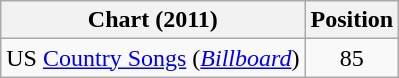<table class="wikitable sortable">
<tr>
<th scope="col">Chart (2011)</th>
<th scope="col">Position</th>
</tr>
<tr>
<td>US <a href='#'>Country Songs</a> (<em><a href='#'>Billboard</a></em>)</td>
<td align="center">85</td>
</tr>
</table>
